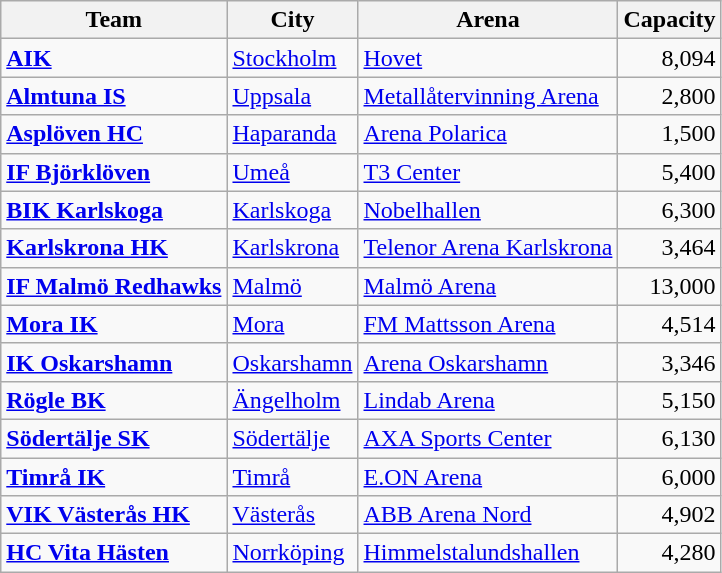<table class="wikitable sortable">
<tr>
<th>Team</th>
<th>City</th>
<th>Arena</th>
<th>Capacity</th>
</tr>
<tr>
<td><strong><a href='#'>AIK</a></strong></td>
<td><a href='#'>Stockholm</a></td>
<td><a href='#'>Hovet</a></td>
<td align="right">8,094</td>
</tr>
<tr>
<td><strong><a href='#'>Almtuna IS</a></strong></td>
<td><a href='#'>Uppsala</a></td>
<td><a href='#'>Metallåtervinning Arena</a></td>
<td align="right">2,800</td>
</tr>
<tr>
<td><strong><a href='#'>Asplöven HC</a></strong></td>
<td><a href='#'>Haparanda</a></td>
<td><a href='#'>Arena Polarica</a></td>
<td align="right">1,500</td>
</tr>
<tr>
<td><strong><a href='#'>IF Björklöven</a></strong></td>
<td><a href='#'>Umeå</a></td>
<td><a href='#'>T3 Center</a></td>
<td align="right">5,400</td>
</tr>
<tr>
<td><strong><a href='#'>BIK Karlskoga</a></strong></td>
<td><a href='#'>Karlskoga</a></td>
<td><a href='#'>Nobelhallen</a></td>
<td align="right">6,300</td>
</tr>
<tr>
<td><strong><a href='#'>Karlskrona HK</a></strong></td>
<td><a href='#'>Karlskrona</a></td>
<td><a href='#'>Telenor Arena Karlskrona</a></td>
<td align="right">3,464</td>
</tr>
<tr>
<td><strong><a href='#'>IF Malmö Redhawks</a></strong></td>
<td><a href='#'>Malmö</a></td>
<td><a href='#'>Malmö Arena</a></td>
<td align="right">13,000</td>
</tr>
<tr>
<td><strong><a href='#'>Mora IK</a></strong></td>
<td><a href='#'>Mora</a></td>
<td><a href='#'>FM Mattsson Arena</a></td>
<td align="right">4,514</td>
</tr>
<tr>
<td><strong><a href='#'>IK Oskarshamn</a></strong></td>
<td><a href='#'>Oskarshamn</a></td>
<td><a href='#'>Arena Oskarshamn</a></td>
<td align="right">3,346</td>
</tr>
<tr>
<td><strong><a href='#'>Rögle BK</a></strong></td>
<td><a href='#'>Ängelholm</a></td>
<td><a href='#'>Lindab Arena</a></td>
<td align="right">5,150</td>
</tr>
<tr>
<td><strong><a href='#'>Södertälje SK</a></strong></td>
<td><a href='#'>Södertälje</a></td>
<td><a href='#'>AXA Sports Center</a></td>
<td align="right">6,130</td>
</tr>
<tr>
<td><strong><a href='#'>Timrå IK</a></strong></td>
<td><a href='#'>Timrå</a></td>
<td><a href='#'>E.ON Arena</a></td>
<td align="right">6,000</td>
</tr>
<tr>
<td><strong><a href='#'>VIK Västerås HK</a></strong></td>
<td><a href='#'>Västerås</a></td>
<td><a href='#'>ABB Arena Nord</a></td>
<td align="right">4,902</td>
</tr>
<tr>
<td><strong><a href='#'>HC Vita Hästen</a></strong></td>
<td><a href='#'>Norrköping</a></td>
<td><a href='#'>Himmelstalundshallen</a></td>
<td align="right">4,280</td>
</tr>
</table>
